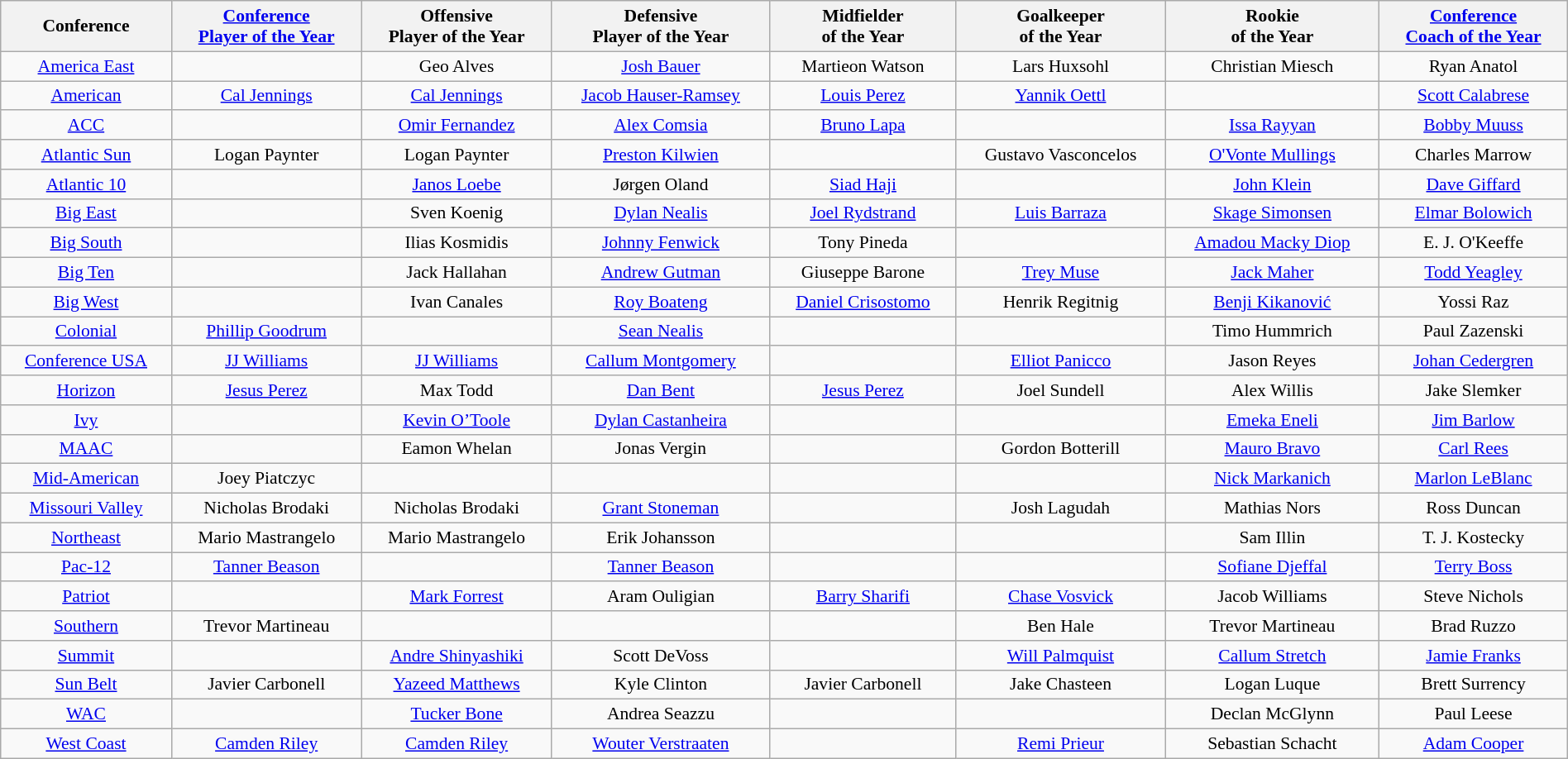<table class="wikitable"  style="font-size:90%; width:100%">
<tr>
<th>Conference</th>
<th><a href='#'>Conference<br>Player of the Year</a></th>
<th>Offensive<br>Player of the Year</th>
<th>Defensive<br>Player of the Year</th>
<th>Midfielder<br>of the Year</th>
<th>Goalkeeper<br>of the Year</th>
<th>Rookie<br>of the Year</th>
<th><a href='#'>Conference<br>Coach of the Year</a></th>
</tr>
<tr align="center">
<td><a href='#'>America East</a></td>
<td></td>
<td>Geo Alves<br></td>
<td><a href='#'>Josh Bauer</a><br></td>
<td>Martieon Watson<br></td>
<td>Lars Huxsohl<br></td>
<td>Christian Miesch<br></td>
<td>Ryan Anatol<br></td>
</tr>
<tr align="center">
<td><a href='#'>American</a></td>
<td><a href='#'>Cal Jennings</a><br></td>
<td><a href='#'>Cal Jennings</a><br></td>
<td><a href='#'>Jacob Hauser-Ramsey</a><br></td>
<td><a href='#'>Louis Perez</a><br></td>
<td><a href='#'>Yannik Oettl</a><br></td>
<td></td>
<td><a href='#'>Scott Calabrese</a><br></td>
</tr>
<tr align="center">
<td><a href='#'>ACC</a></td>
<td></td>
<td><a href='#'>Omir Fernandez</a><br></td>
<td><a href='#'>Alex Comsia</a><br></td>
<td><a href='#'>Bruno Lapa</a><br></td>
<td></td>
<td><a href='#'>Issa Rayyan</a><br></td>
<td><a href='#'>Bobby Muuss</a><br></td>
</tr>
<tr align="center">
<td><a href='#'>Atlantic Sun</a></td>
<td>Logan Paynter<br></td>
<td>Logan Paynter<br></td>
<td><a href='#'>Preston Kilwien</a><br></td>
<td></td>
<td>Gustavo Vasconcelos<br></td>
<td><a href='#'>O'Vonte Mullings</a><br></td>
<td>Charles Marrow<br></td>
</tr>
<tr align="center">
<td><a href='#'>Atlantic 10</a></td>
<td></td>
<td><a href='#'>Janos Loebe</a><br></td>
<td>Jørgen Oland<br></td>
<td><a href='#'>Siad Haji</a><br></td>
<td></td>
<td><a href='#'>John Klein</a><br></td>
<td><a href='#'>Dave Giffard</a><br></td>
</tr>
<tr align="center">
<td><a href='#'>Big East</a></td>
<td></td>
<td>Sven Koenig<br></td>
<td><a href='#'>Dylan Nealis</a><br></td>
<td><a href='#'>Joel Rydstrand</a><br></td>
<td><a href='#'>Luis Barraza</a><br></td>
<td><a href='#'>Skage Simonsen</a><br></td>
<td><a href='#'>Elmar Bolowich</a><br></td>
</tr>
<tr align="center">
<td><a href='#'>Big South</a></td>
<td></td>
<td>Ilias Kosmidis<br></td>
<td><a href='#'>Johnny Fenwick</a><br></td>
<td>Tony Pineda<br></td>
<td></td>
<td><a href='#'>Amadou Macky Diop</a><br></td>
<td>E. J. O'Keeffe<br></td>
</tr>
<tr align="center">
<td><a href='#'>Big Ten</a></td>
<td></td>
<td>Jack Hallahan<br></td>
<td><a href='#'>Andrew Gutman</a><br></td>
<td>Giuseppe Barone<br></td>
<td><a href='#'>Trey Muse</a><br></td>
<td><a href='#'>Jack Maher</a><br></td>
<td><a href='#'>Todd Yeagley</a><br></td>
</tr>
<tr align="center">
<td><a href='#'>Big West</a></td>
<td></td>
<td>Ivan Canales<br></td>
<td><a href='#'>Roy Boateng</a><br></td>
<td><a href='#'>Daniel Crisostomo</a><br></td>
<td>Henrik Regitnig<br></td>
<td><a href='#'>Benji Kikanović</a><br></td>
<td>Yossi Raz<br></td>
</tr>
<tr align="center">
<td><a href='#'>Colonial</a></td>
<td><a href='#'>Phillip Goodrum</a><br></td>
<td></td>
<td><a href='#'>Sean Nealis</a><br></td>
<td></td>
<td></td>
<td>Timo Hummrich<br></td>
<td>Paul Zazenski <br></td>
</tr>
<tr align="center">
<td><a href='#'>Conference USA</a></td>
<td><a href='#'>JJ Williams</a><br></td>
<td><a href='#'>JJ Williams</a><br></td>
<td><a href='#'>Callum Montgomery</a><br></td>
<td></td>
<td><a href='#'>Elliot Panicco</a><br></td>
<td>Jason Reyes<br></td>
<td><a href='#'>Johan Cedergren</a><br></td>
</tr>
<tr align="center">
<td><a href='#'>Horizon</a></td>
<td><a href='#'>Jesus Perez</a><br></td>
<td>Max Todd<br></td>
<td><a href='#'>Dan Bent</a><br></td>
<td><a href='#'>Jesus Perez</a><br></td>
<td>Joel Sundell<br></td>
<td>Alex Willis<br></td>
<td>Jake Slemker<br></td>
</tr>
<tr align="center">
<td><a href='#'>Ivy</a></td>
<td></td>
<td><a href='#'>Kevin O’Toole</a><br></td>
<td><a href='#'>Dylan Castanheira</a><br></td>
<td></td>
<td></td>
<td><a href='#'>Emeka Eneli</a><br></td>
<td><a href='#'>Jim Barlow</a><br></td>
</tr>
<tr align="center">
<td><a href='#'>MAAC</a></td>
<td></td>
<td>Eamon Whelan<br></td>
<td>Jonas Vergin<br></td>
<td></td>
<td>Gordon Botterill<br></td>
<td><a href='#'>Mauro Bravo</a><br></td>
<td><a href='#'>Carl Rees</a><br></td>
</tr>
<tr align="center">
<td><a href='#'>Mid-American</a></td>
<td>Joey Piatczyc<br></td>
<td></td>
<td></td>
<td></td>
<td></td>
<td><a href='#'>Nick Markanich</a><br></td>
<td><a href='#'>Marlon LeBlanc</a><br></td>
</tr>
<tr align="center">
<td><a href='#'>Missouri Valley</a></td>
<td>Nicholas Brodaki<br></td>
<td>Nicholas Brodaki<br></td>
<td><a href='#'>Grant Stoneman</a><br></td>
<td></td>
<td>Josh Lagudah<br></td>
<td>Mathias Nors<br></td>
<td>Ross Duncan<br></td>
</tr>
<tr align="center">
<td><a href='#'>Northeast</a></td>
<td>Mario Mastrangelo<br></td>
<td>Mario Mastrangelo<br></td>
<td>Erik Johansson<br></td>
<td></td>
<td></td>
<td>Sam Illin<br></td>
<td>T. J. Kostecky<br></td>
</tr>
<tr align="center">
<td><a href='#'>Pac-12</a></td>
<td><a href='#'>Tanner Beason</a><br></td>
<td></td>
<td><a href='#'>Tanner Beason</a><br></td>
<td></td>
<td></td>
<td><a href='#'>Sofiane Djeffal</a><br></td>
<td><a href='#'>Terry Boss</a><br></td>
</tr>
<tr align="center">
<td><a href='#'>Patriot</a></td>
<td></td>
<td><a href='#'>Mark Forrest</a><br></td>
<td>Aram Ouligian<br></td>
<td><a href='#'>Barry Sharifi</a><br></td>
<td><a href='#'>Chase Vosvick</a><br></td>
<td>Jacob Williams<br></td>
<td>Steve Nichols<br></td>
</tr>
<tr align="center">
<td><a href='#'>Southern</a></td>
<td>Trevor Martineau<br></td>
<td></td>
<td></td>
<td></td>
<td>Ben Hale<br></td>
<td>Trevor Martineau<br></td>
<td>Brad Ruzzo<br></td>
</tr>
<tr align="center">
<td><a href='#'>Summit</a></td>
<td></td>
<td><a href='#'>Andre Shinyashiki</a><br></td>
<td>Scott DeVoss<br></td>
<td></td>
<td><a href='#'>Will Palmquist</a><br></td>
<td><a href='#'>Callum Stretch</a><br></td>
<td><a href='#'>Jamie Franks</a><br></td>
</tr>
<tr align="center">
<td><a href='#'>Sun Belt</a></td>
<td>Javier Carbonell<br></td>
<td><a href='#'>Yazeed Matthews</a><br></td>
<td>Kyle Clinton<br></td>
<td>Javier Carbonell<br></td>
<td>Jake Chasteen<br></td>
<td>Logan Luque<br></td>
<td>Brett Surrency<br></td>
</tr>
<tr align="center">
<td><a href='#'>WAC</a></td>
<td></td>
<td><a href='#'>Tucker Bone</a><br></td>
<td>Andrea Seazzu<br></td>
<td></td>
<td></td>
<td>Declan McGlynn<br></td>
<td>Paul Leese<br></td>
</tr>
<tr align="center">
<td><a href='#'>West Coast</a></td>
<td><a href='#'>Camden Riley</a><br></td>
<td><a href='#'>Camden Riley</a><br></td>
<td><a href='#'>Wouter Verstraaten</a><br></td>
<td></td>
<td><a href='#'>Remi Prieur</a><br></td>
<td>Sebastian Schacht<br></td>
<td><a href='#'>Adam Cooper</a><br></td>
</tr>
</table>
